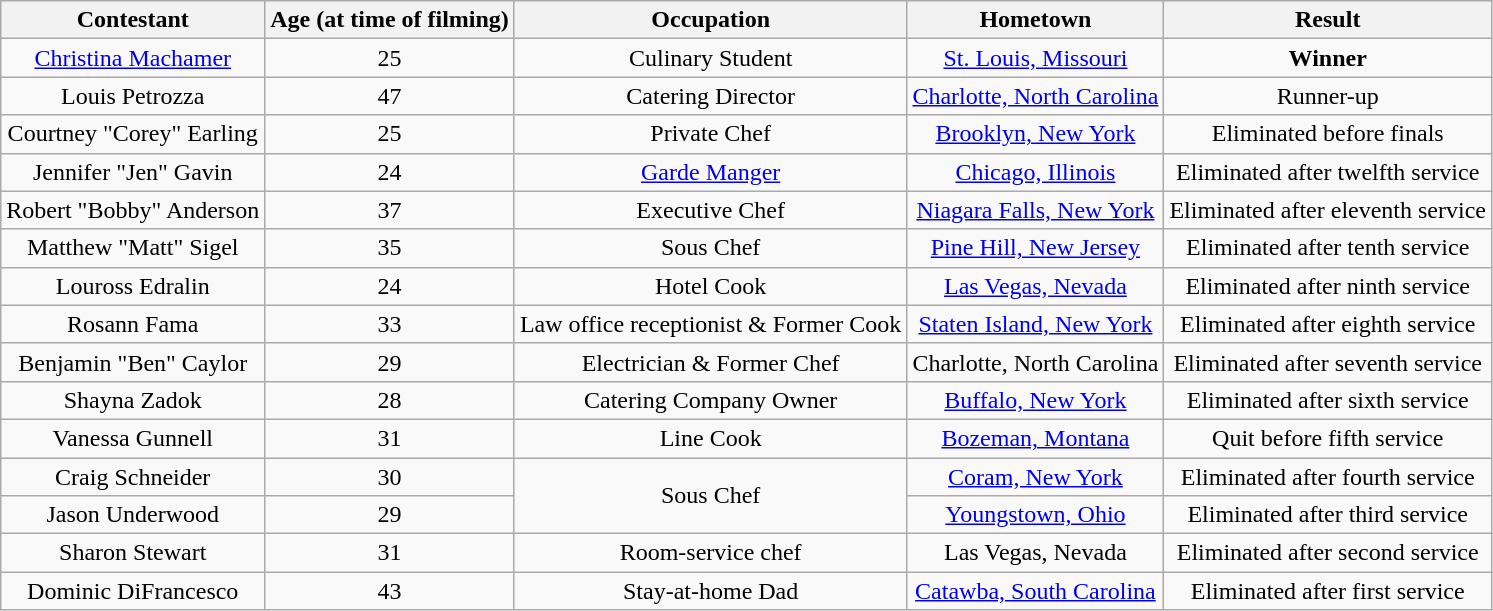<table class="wikitable sortable" style=text-align:center>
<tr>
<th>Contestant</th>
<th>Age (at time of filming)</th>
<th>Occupation</th>
<th>Hometown</th>
<th>Result</th>
</tr>
<tr>
<td><a href='#'>Christina Machamer</a></td>
<td>25</td>
<td>Culinary Student</td>
<td><a href='#'>St. Louis, Missouri</a></td>
<td><strong>Winner</strong></td>
</tr>
<tr>
<td>Louis Petrozza</td>
<td>47</td>
<td>Catering Director</td>
<td><a href='#'>Charlotte, North Carolina</a></td>
<td>Runner-up</td>
</tr>
<tr>
<td>Courtney "Corey" Earling</td>
<td>25</td>
<td>Private Chef</td>
<td><a href='#'>Brooklyn, New York</a></td>
<td>Eliminated before finals</td>
</tr>
<tr>
<td>Jennifer "Jen" Gavin</td>
<td>24</td>
<td><a href='#'>Garde Manger</a></td>
<td><a href='#'>Chicago, Illinois</a></td>
<td>Eliminated after twelfth service</td>
</tr>
<tr>
<td>Robert "Bobby" Anderson</td>
<td>37</td>
<td>Executive Chef</td>
<td><a href='#'>Niagara Falls, New York</a></td>
<td>Eliminated after eleventh service</td>
</tr>
<tr>
<td>Matthew "Matt" Sigel</td>
<td>35</td>
<td>Sous Chef</td>
<td><a href='#'>Pine Hill, New Jersey</a></td>
<td>Eliminated after tenth service</td>
</tr>
<tr>
<td>Louross Edralin</td>
<td>24</td>
<td>Hotel Cook</td>
<td><a href='#'>Las Vegas, Nevada</a></td>
<td>Eliminated after ninth service</td>
</tr>
<tr>
<td>Rosann Fama</td>
<td>33</td>
<td>Law office receptionist & Former Cook</td>
<td><a href='#'>Staten Island, New York</a></td>
<td>Eliminated after eighth service</td>
</tr>
<tr>
<td>Benjamin "Ben" Caylor</td>
<td>29</td>
<td>Electrician & Former Chef</td>
<td>Charlotte, North Carolina</td>
<td>Eliminated after seventh service</td>
</tr>
<tr>
<td>Shayna Zadok</td>
<td>28</td>
<td>Catering Company Owner</td>
<td><a href='#'>Buffalo, New York</a></td>
<td>Eliminated after sixth service</td>
</tr>
<tr>
<td>Vanessa Gunnell</td>
<td>31</td>
<td>Line Cook</td>
<td><a href='#'>Bozeman, Montana</a></td>
<td>Quit before fifth service</td>
</tr>
<tr>
<td>Craig Schneider</td>
<td>30</td>
<td rowspan="2">Sous Chef</td>
<td><a href='#'>Coram, New York</a></td>
<td>Eliminated after fourth service</td>
</tr>
<tr>
<td>Jason Underwood</td>
<td>29</td>
<td><a href='#'>Youngstown, Ohio</a></td>
<td>Eliminated after third service</td>
</tr>
<tr>
<td>Sharon Stewart</td>
<td>31</td>
<td>Room-service chef</td>
<td>Las Vegas, Nevada</td>
<td>Eliminated after second service</td>
</tr>
<tr>
<td>Dominic DiFrancesco</td>
<td>43</td>
<td>Stay-at-home Dad</td>
<td><a href='#'>Catawba, South Carolina</a></td>
<td>Eliminated after first service</td>
</tr>
</table>
